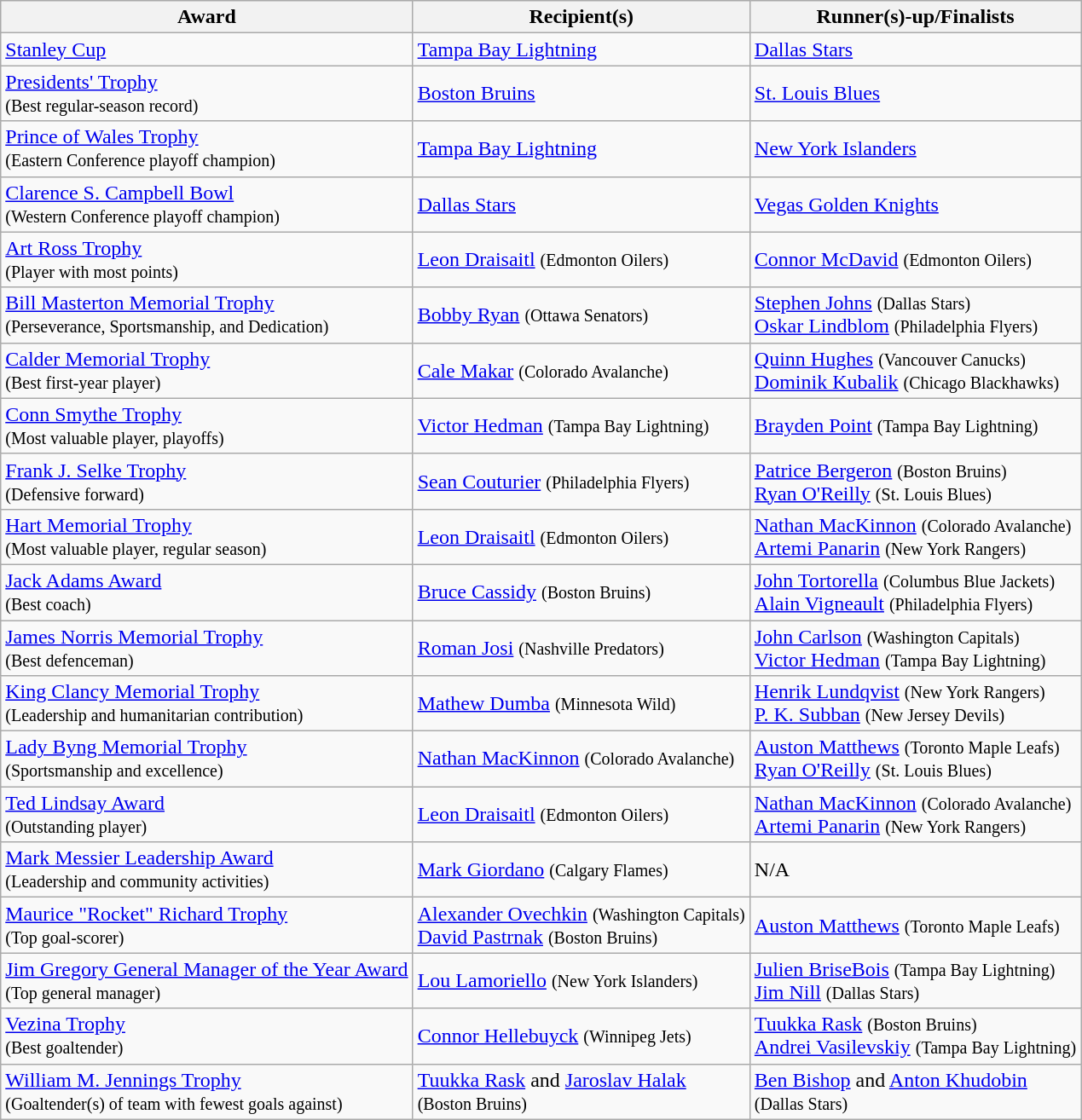<table class="wikitable">
<tr>
<th>Award</th>
<th>Recipient(s)</th>
<th>Runner(s)-up/Finalists</th>
</tr>
<tr>
<td><a href='#'>Stanley Cup</a></td>
<td><a href='#'>Tampa Bay Lightning</a></td>
<td><a href='#'>Dallas Stars</a></td>
</tr>
<tr>
<td><a href='#'>Presidents' Trophy</a><br><small>(Best regular-season record)</small></td>
<td><a href='#'>Boston Bruins</a></td>
<td><a href='#'>St. Louis Blues</a></td>
</tr>
<tr>
<td><a href='#'>Prince of Wales Trophy</a><br><small>(Eastern Conference playoff champion)</small></td>
<td><a href='#'>Tampa Bay Lightning</a></td>
<td><a href='#'>New York Islanders</a></td>
</tr>
<tr>
<td><a href='#'>Clarence S. Campbell Bowl</a><br><small>(Western Conference playoff champion)</small></td>
<td><a href='#'>Dallas Stars</a></td>
<td><a href='#'>Vegas Golden Knights</a></td>
</tr>
<tr>
<td><a href='#'>Art Ross Trophy</a><br><small>(Player with most points)</small></td>
<td><a href='#'>Leon Draisaitl</a> <small>(Edmonton Oilers)</small></td>
<td><a href='#'>Connor McDavid</a> <small>(Edmonton Oilers)</small></td>
</tr>
<tr>
<td><a href='#'>Bill Masterton Memorial Trophy</a><br><small>(Perseverance, Sportsmanship, and Dedication)</small></td>
<td><a href='#'>Bobby Ryan</a> <small>(Ottawa Senators)</small></td>
<td><a href='#'>Stephen Johns</a> <small>(Dallas Stars)</small><br><a href='#'>Oskar Lindblom</a> <small>(Philadelphia Flyers)</small><br></td>
</tr>
<tr>
<td><a href='#'>Calder Memorial Trophy</a><br><small>(Best first-year player)</small></td>
<td><a href='#'>Cale Makar</a> <small>(Colorado Avalanche) </small></td>
<td><a href='#'>Quinn Hughes</a> <small>(Vancouver Canucks)</small><br><a href='#'>Dominik Kubalik</a> <small>(Chicago Blackhawks)</small><br></td>
</tr>
<tr>
<td><a href='#'>Conn Smythe Trophy</a><br><small>(Most valuable player, playoffs)</small></td>
<td><a href='#'>Victor Hedman</a> <small>(Tampa Bay Lightning) </small></td>
<td><a href='#'>Brayden Point</a> <small>(Tampa Bay Lightning) </small></td>
</tr>
<tr>
<td><a href='#'>Frank J. Selke Trophy</a><br><small>(Defensive forward)</small></td>
<td><a href='#'>Sean Couturier</a> <small>(Philadelphia Flyers)</small></td>
<td><a href='#'>Patrice Bergeron</a> <small>(Boston Bruins)</small><br><a href='#'>Ryan O'Reilly</a> <small>(St. Louis Blues)</small></td>
</tr>
<tr>
<td><a href='#'>Hart Memorial Trophy</a><br><small>(Most valuable player, regular season)</small></td>
<td><a href='#'>Leon Draisaitl</a> <small>(Edmonton Oilers) </small></td>
<td><a href='#'>Nathan MacKinnon</a> <small>(Colorado Avalanche)</small><br><a href='#'>Artemi Panarin</a> <small>(New York Rangers)</small></td>
</tr>
<tr>
<td><a href='#'>Jack Adams Award</a><br><small>(Best coach)</small></td>
<td><a href='#'>Bruce Cassidy</a> <small>(Boston Bruins)</small></td>
<td><a href='#'>John Tortorella</a> <small>(Columbus Blue Jackets)</small><br><a href='#'>Alain Vigneault</a> <small>(Philadelphia Flyers)</small></td>
</tr>
<tr>
<td><a href='#'>James Norris Memorial Trophy</a><br><small>(Best defenceman)</small></td>
<td><a href='#'>Roman Josi</a> <small>(Nashville Predators) </small></td>
<td><a href='#'>John Carlson</a> <small>(Washington Capitals)</small><br><a href='#'>Victor Hedman</a> <small>(Tampa Bay Lightning)</small></td>
</tr>
<tr>
<td><a href='#'>King Clancy Memorial Trophy</a><br><small>(Leadership and humanitarian contribution)</small></td>
<td><a href='#'>Mathew Dumba</a> <small>(Minnesota Wild)</small></td>
<td><a href='#'>Henrik Lundqvist</a> <small>(New York Rangers)</small><br><a href='#'>P. K. Subban</a> <small>(New Jersey Devils)</small></td>
</tr>
<tr>
<td><a href='#'>Lady Byng Memorial Trophy</a><br><small>(Sportsmanship and excellence)</small></td>
<td><a href='#'>Nathan MacKinnon</a> <small>(Colorado Avalanche)</small></td>
<td><a href='#'>Auston Matthews</a> <small>(Toronto Maple Leafs)</small><br><a href='#'>Ryan O'Reilly</a> <small>(St. Louis Blues)</small></td>
</tr>
<tr>
<td><a href='#'>Ted Lindsay Award</a><br><small>(Outstanding player)</small></td>
<td><a href='#'>Leon Draisaitl</a> <small>(Edmonton Oilers)</small></td>
<td><a href='#'>Nathan MacKinnon</a> <small>(Colorado Avalanche)</small><br><a href='#'>Artemi Panarin</a> <small>(New York Rangers)</small></td>
</tr>
<tr>
<td><a href='#'>Mark Messier Leadership Award</a><br><small>(Leadership and community activities)</small></td>
<td><a href='#'>Mark Giordano</a> <small>(Calgary Flames)</small></td>
<td>N/A</td>
</tr>
<tr>
<td><a href='#'>Maurice "Rocket" Richard Trophy</a><br><small>(Top goal-scorer)</small></td>
<td><a href='#'>Alexander Ovechkin</a> <small>(Washington Capitals)</small><br><a href='#'>David Pastrnak</a> <small>(Boston Bruins)</small></td>
<td><a href='#'>Auston Matthews</a> <small>(Toronto Maple Leafs)</small></td>
</tr>
<tr>
<td><a href='#'>Jim Gregory General Manager of the Year Award</a><br><small>(Top general manager)</small></td>
<td><a href='#'>Lou Lamoriello</a> <small>(New York Islanders)</small></td>
<td><a href='#'>Julien BriseBois</a> <small>(Tampa Bay Lightning)</small><br><a href='#'>Jim Nill</a> <small>(Dallas Stars)</small></td>
</tr>
<tr>
<td><a href='#'>Vezina Trophy</a><br><small>(Best goaltender)</small></td>
<td><a href='#'>Connor Hellebuyck</a> <small>(Winnipeg Jets) </small></td>
<td><a href='#'>Tuukka Rask</a> <small>(Boston Bruins)</small><br><a href='#'>Andrei Vasilevskiy</a> <small>(Tampa Bay Lightning)</small></td>
</tr>
<tr>
<td><a href='#'>William M. Jennings Trophy</a><br><small>(Goaltender(s) of team with fewest goals against)</small></td>
<td><a href='#'>Tuukka Rask</a> and <a href='#'>Jaroslav Halak</a><br><small>(Boston Bruins)</small></td>
<td><a href='#'>Ben Bishop</a> and <a href='#'>Anton Khudobin</a><br><small>(Dallas Stars)</small></td>
</tr>
</table>
